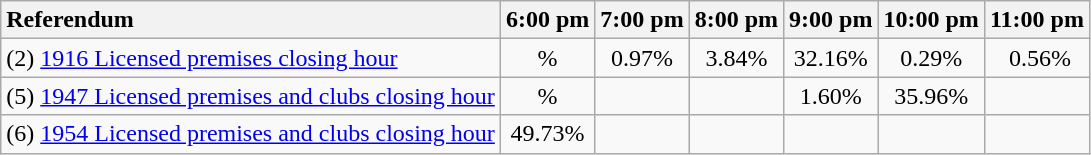<table class="wikitable">
<tr>
<th style="text-align:left;">Referendum</th>
<th>6:00 pm</th>
<th>7:00 pm</th>
<th>8:00 pm</th>
<th>9:00 pm</th>
<th>10:00 pm</th>
<th>11:00 pm</th>
</tr>
<tr align=center>
<td style="text-align:left;">(2) <includeonly><a href='#'></includeonly>1916 Licensed premises closing hour<includeonly></a></includeonly></td>
<td>%</td>
<td>0.97%</td>
<td>3.84%</td>
<td>32.16%</td>
<td>0.29%</td>
<td> 0.56%</td>
</tr>
<tr align=center>
<td style="text-align:left;">(5) <a href='#'>1947 Licensed premises and clubs closing hour</a></td>
<td>%</td>
<td></td>
<td></td>
<td>1.60%</td>
<td>35.96%</td>
<td></td>
</tr>
<tr align=center>
<td style="text-align:left;">(6) <a href='#'>1954 Licensed premises and clubs closing hour</a></td>
<td>49.73%</td>
<td></td>
<td></td>
<td></td>
<td></td>
<td></td>
</tr>
</table>
